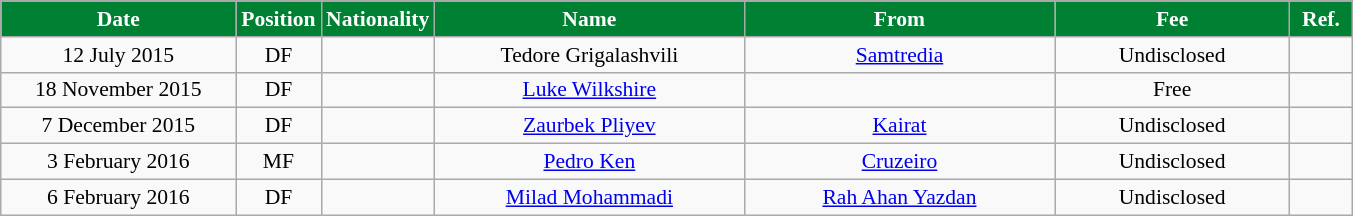<table class="wikitable"  style="text-align:center; font-size:90%; ">
<tr>
<th style="background:#008033; color:white; width:150px;">Date</th>
<th style="background:#008033; color:white; width:50px;">Position</th>
<th style="background:#008033; color:white; width:50px;">Nationality</th>
<th style="background:#008033; color:white; width:200px;">Name</th>
<th style="background:#008033; color:white; width:200px;">From</th>
<th style="background:#008033; color:white; width:150px;">Fee</th>
<th style="background:#008033; color:white; width:35px;">Ref.</th>
</tr>
<tr>
<td>12 July 2015</td>
<td>DF</td>
<td></td>
<td>Tedore Grigalashvili</td>
<td><a href='#'>Samtredia</a></td>
<td>Undisclosed</td>
<td></td>
</tr>
<tr>
<td>18 November 2015</td>
<td>DF</td>
<td></td>
<td><a href='#'>Luke Wilkshire</a></td>
<td></td>
<td>Free</td>
<td></td>
</tr>
<tr>
<td>7 December 2015</td>
<td>DF</td>
<td></td>
<td><a href='#'>Zaurbek Pliyev</a></td>
<td><a href='#'>Kairat</a></td>
<td>Undisclosed</td>
<td></td>
</tr>
<tr>
<td>3 February 2016</td>
<td>MF</td>
<td></td>
<td><a href='#'>Pedro Ken</a></td>
<td><a href='#'>Cruzeiro</a></td>
<td>Undisclosed</td>
<td></td>
</tr>
<tr>
<td>6 February 2016</td>
<td>DF</td>
<td></td>
<td><a href='#'>Milad Mohammadi</a></td>
<td><a href='#'>Rah Ahan Yazdan</a></td>
<td>Undisclosed</td>
<td></td>
</tr>
</table>
